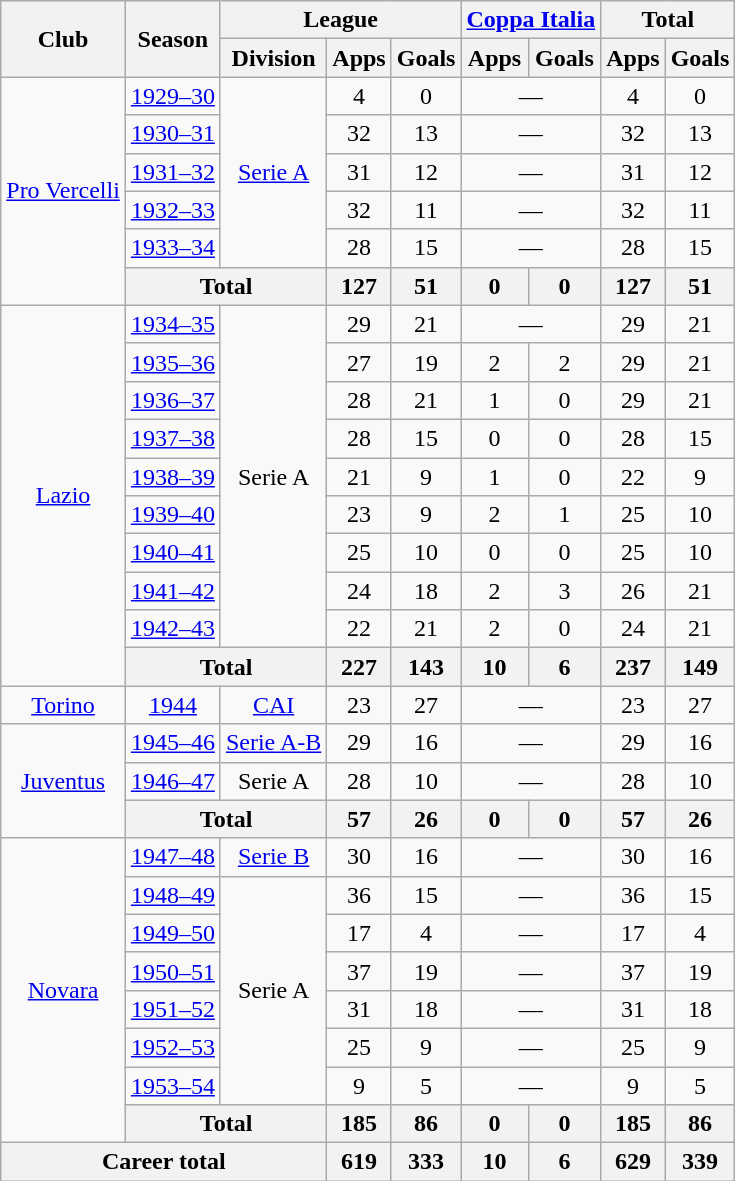<table class="wikitable" style="text-align:center">
<tr>
<th rowspan="2">Club</th>
<th rowspan="2">Season</th>
<th colspan="3">League</th>
<th colspan="2"><a href='#'>Coppa Italia</a></th>
<th colspan="2">Total</th>
</tr>
<tr>
<th>Division</th>
<th>Apps</th>
<th>Goals</th>
<th>Apps</th>
<th>Goals</th>
<th>Apps</th>
<th>Goals</th>
</tr>
<tr>
<td rowspan="6"><a href='#'>Pro Vercelli</a></td>
<td><a href='#'>1929–30</a></td>
<td rowspan="5"><a href='#'>Serie A</a></td>
<td>4</td>
<td>0</td>
<td colspan="2">—</td>
<td>4</td>
<td>0</td>
</tr>
<tr>
<td><a href='#'>1930–31</a></td>
<td>32</td>
<td>13</td>
<td colspan="2">—</td>
<td>32</td>
<td>13</td>
</tr>
<tr>
<td><a href='#'>1931–32</a></td>
<td>31</td>
<td>12</td>
<td colspan="2">—</td>
<td>31</td>
<td>12</td>
</tr>
<tr>
<td><a href='#'>1932–33</a></td>
<td>32</td>
<td>11</td>
<td colspan="2">—</td>
<td>32</td>
<td>11</td>
</tr>
<tr>
<td><a href='#'>1933–34</a></td>
<td>28</td>
<td>15</td>
<td colspan="2">—</td>
<td>28</td>
<td>15</td>
</tr>
<tr>
<th colspan="2">Total</th>
<th>127</th>
<th>51</th>
<th>0</th>
<th>0</th>
<th>127</th>
<th>51</th>
</tr>
<tr>
<td rowspan="10"><a href='#'>Lazio</a></td>
<td><a href='#'>1934–35</a></td>
<td rowspan="9">Serie A</td>
<td>29</td>
<td>21</td>
<td colspan="2">—</td>
<td>29</td>
<td>21</td>
</tr>
<tr>
<td><a href='#'>1935–36</a></td>
<td>27</td>
<td>19</td>
<td>2</td>
<td>2</td>
<td>29</td>
<td>21</td>
</tr>
<tr>
<td><a href='#'>1936–37</a></td>
<td>28</td>
<td>21</td>
<td>1</td>
<td>0</td>
<td>29</td>
<td>21</td>
</tr>
<tr>
<td><a href='#'>1937–38</a></td>
<td>28</td>
<td>15</td>
<td>0</td>
<td>0</td>
<td>28</td>
<td>15</td>
</tr>
<tr>
<td><a href='#'>1938–39</a></td>
<td>21</td>
<td>9</td>
<td>1</td>
<td>0</td>
<td>22</td>
<td>9</td>
</tr>
<tr>
<td><a href='#'>1939–40</a></td>
<td>23</td>
<td>9</td>
<td>2</td>
<td>1</td>
<td>25</td>
<td>10</td>
</tr>
<tr>
<td><a href='#'>1940–41</a></td>
<td>25</td>
<td>10</td>
<td>0</td>
<td>0</td>
<td>25</td>
<td>10</td>
</tr>
<tr>
<td><a href='#'>1941–42</a></td>
<td>24</td>
<td>18</td>
<td>2</td>
<td>3</td>
<td>26</td>
<td>21</td>
</tr>
<tr>
<td><a href='#'>1942–43</a></td>
<td>22</td>
<td>21</td>
<td>2</td>
<td>0</td>
<td>24</td>
<td>21</td>
</tr>
<tr>
<th colspan="2">Total</th>
<th>227</th>
<th>143</th>
<th>10</th>
<th>6</th>
<th>237</th>
<th>149</th>
</tr>
<tr>
<td><a href='#'>Torino</a></td>
<td><a href='#'>1944</a></td>
<td><a href='#'>CAI</a></td>
<td>23</td>
<td>27</td>
<td colspan="2">—</td>
<td>23</td>
<td>27</td>
</tr>
<tr>
<td rowspan="3"><a href='#'>Juventus</a></td>
<td><a href='#'>1945–46</a></td>
<td><a href='#'>Serie A-B</a></td>
<td>29</td>
<td>16</td>
<td colspan="2">—</td>
<td>29</td>
<td>16</td>
</tr>
<tr>
<td><a href='#'>1946–47</a></td>
<td>Serie A</td>
<td>28</td>
<td>10</td>
<td colspan="2">—</td>
<td>28</td>
<td>10</td>
</tr>
<tr>
<th colspan="2">Total</th>
<th>57</th>
<th>26</th>
<th>0</th>
<th>0</th>
<th>57</th>
<th>26</th>
</tr>
<tr>
<td rowspan="8"><a href='#'>Novara</a></td>
<td><a href='#'>1947–48</a></td>
<td><a href='#'>Serie B</a></td>
<td>30</td>
<td>16</td>
<td colspan="2">—</td>
<td>30</td>
<td>16</td>
</tr>
<tr>
<td><a href='#'>1948–49</a></td>
<td rowspan="6">Serie A</td>
<td>36</td>
<td>15</td>
<td colspan="2">—</td>
<td>36</td>
<td>15</td>
</tr>
<tr>
<td><a href='#'>1949–50</a></td>
<td>17</td>
<td>4</td>
<td colspan="2">—</td>
<td>17</td>
<td>4</td>
</tr>
<tr>
<td><a href='#'>1950–51</a></td>
<td>37</td>
<td>19</td>
<td colspan="2">—</td>
<td>37</td>
<td>19</td>
</tr>
<tr>
<td><a href='#'>1951–52</a></td>
<td>31</td>
<td>18</td>
<td colspan="2">—</td>
<td>31</td>
<td>18</td>
</tr>
<tr>
<td><a href='#'>1952–53</a></td>
<td>25</td>
<td>9</td>
<td colspan="2">—</td>
<td>25</td>
<td>9</td>
</tr>
<tr>
<td><a href='#'>1953–54</a></td>
<td>9</td>
<td>5</td>
<td colspan="2">—</td>
<td>9</td>
<td>5</td>
</tr>
<tr>
<th colspan="2">Total</th>
<th>185</th>
<th>86</th>
<th>0</th>
<th>0</th>
<th>185</th>
<th>86</th>
</tr>
<tr>
<th colspan="3">Career total</th>
<th>619</th>
<th>333</th>
<th>10</th>
<th>6</th>
<th>629</th>
<th>339</th>
</tr>
</table>
